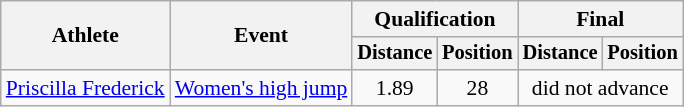<table class=wikitable style="font-size:90%">
<tr>
<th rowspan="2">Athlete</th>
<th rowspan="2">Event</th>
<th colspan="2">Qualification</th>
<th colspan="2">Final</th>
</tr>
<tr style="font-size:95%">
<th>Distance</th>
<th>Position</th>
<th>Distance</th>
<th>Position</th>
</tr>
<tr align=center>
<td align=left><a href='#'>Priscilla Frederick</a></td>
<td align=left><a href='#'>Women's high jump</a></td>
<td>1.89</td>
<td>28</td>
<td colspan=2>did not advance</td>
</tr>
</table>
